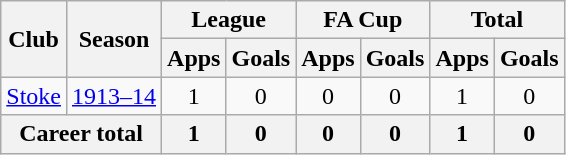<table class="wikitable" style="text-align: center;">
<tr>
<th rowspan="2">Club</th>
<th rowspan="2">Season</th>
<th colspan="2">League</th>
<th colspan="2">FA Cup</th>
<th colspan="2">Total</th>
</tr>
<tr>
<th>Apps</th>
<th>Goals</th>
<th>Apps</th>
<th>Goals</th>
<th>Apps</th>
<th>Goals</th>
</tr>
<tr>
<td><a href='#'>Stoke</a></td>
<td><a href='#'>1913–14</a></td>
<td>1</td>
<td>0</td>
<td>0</td>
<td>0</td>
<td>1</td>
<td>0</td>
</tr>
<tr>
<th colspan="2">Career total</th>
<th>1</th>
<th>0</th>
<th>0</th>
<th>0</th>
<th>1</th>
<th>0</th>
</tr>
</table>
